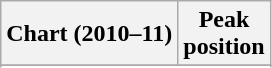<table class="wikitable sortable">
<tr>
<th>Chart (2010–11)</th>
<th>Peak<br>position</th>
</tr>
<tr>
</tr>
<tr>
</tr>
<tr>
</tr>
<tr>
</tr>
<tr>
</tr>
<tr>
</tr>
</table>
